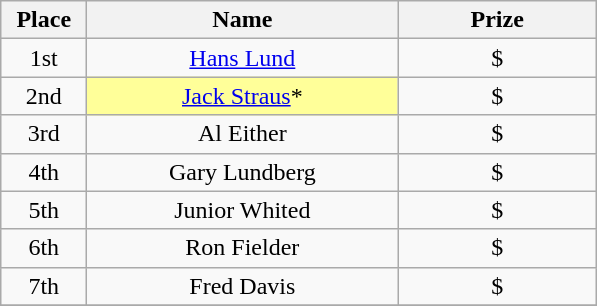<table class="wikitable">
<tr>
<th width="50">Place</th>
<th width="200">Name</th>
<th width="125">Prize</th>
</tr>
<tr>
<td align = "center">1st</td>
<td align = "center"><a href='#'>Hans Lund</a></td>
<td align = "center">$</td>
</tr>
<tr>
<td align = "center">2nd</td>
<td align = "center" bgcolor="#FFFF99"><a href='#'>Jack Straus</a>*</td>
<td align = "center">$</td>
</tr>
<tr>
<td align = "center">3rd</td>
<td align = "center">Al Either</td>
<td align = "center">$</td>
</tr>
<tr>
<td align = "center">4th</td>
<td align = "center">Gary Lundberg</td>
<td align = "center">$</td>
</tr>
<tr>
<td align = "center">5th</td>
<td align = "center">Junior Whited</td>
<td align = "center">$</td>
</tr>
<tr>
<td align = "center">6th</td>
<td align = "center">Ron Fielder</td>
<td align = "center">$</td>
</tr>
<tr>
<td align = "center">7th</td>
<td align = "center">Fred Davis</td>
<td align = "center">$</td>
</tr>
<tr>
</tr>
</table>
